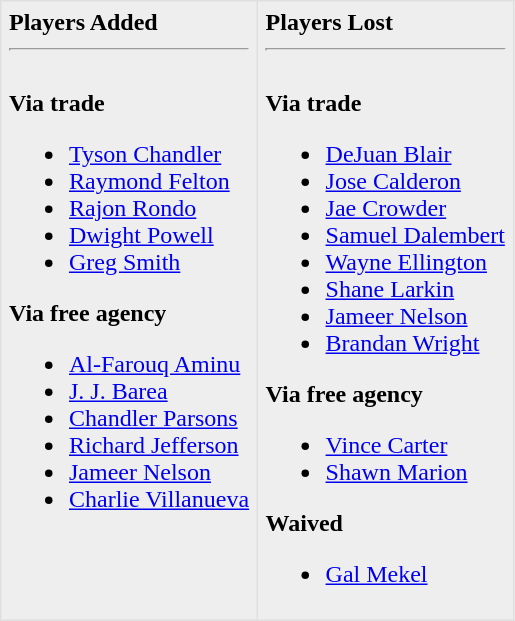<table border=1 style="border-collapse:collapse; background-color:#eeeeee" bordercolor="#DFDFDF" cellpadding="5">
<tr>
<td valign="top"><strong>Players Added</strong> <hr><br><strong>Via trade</strong><ul><li><a href='#'>Tyson Chandler</a></li><li><a href='#'>Raymond Felton</a></li><li><a href='#'>Rajon Rondo</a></li><li><a href='#'>Dwight Powell</a></li><li><a href='#'>Greg Smith</a></li></ul><strong>Via free agency</strong><ul><li><a href='#'>Al-Farouq Aminu</a></li><li><a href='#'>J. J. Barea</a></li><li><a href='#'>Chandler Parsons</a></li><li><a href='#'>Richard Jefferson</a></li><li><a href='#'>Jameer Nelson</a></li><li><a href='#'>Charlie Villanueva</a></li></ul></td>
<td valign="top"><strong>Players Lost</strong> <hr><br><strong>Via trade</strong><ul><li><a href='#'>DeJuan Blair</a></li><li><a href='#'>Jose Calderon</a></li><li><a href='#'>Jae Crowder</a></li><li><a href='#'>Samuel Dalembert</a></li><li><a href='#'>Wayne Ellington</a></li><li><a href='#'>Shane Larkin</a></li><li><a href='#'>Jameer Nelson</a></li><li><a href='#'>Brandan Wright</a></li></ul><strong>Via free agency</strong><ul><li><a href='#'>Vince Carter</a></li><li><a href='#'>Shawn Marion</a></li></ul><strong>Waived</strong><ul><li><a href='#'>Gal Mekel</a></li></ul></td>
</tr>
</table>
